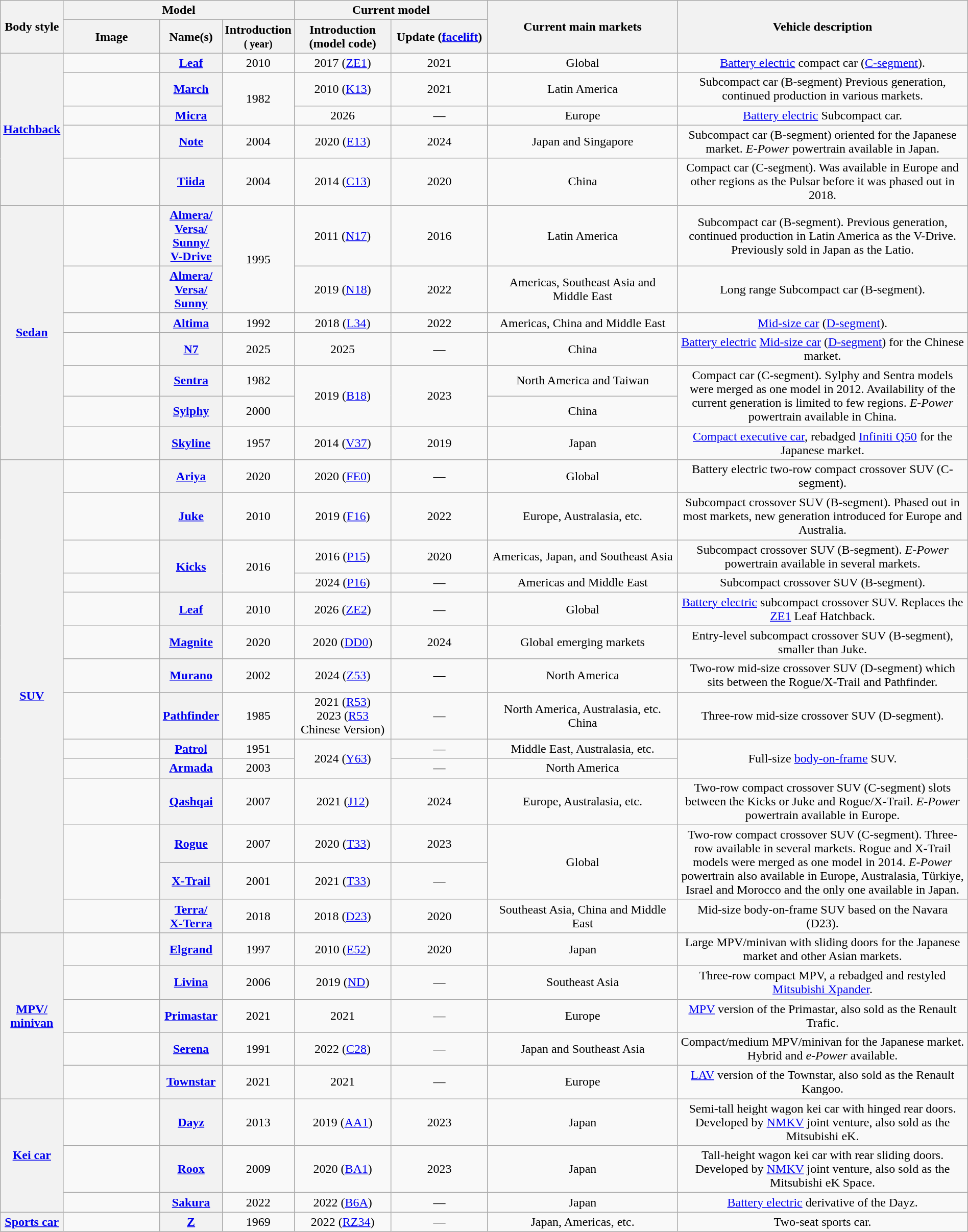<table class="wikitable sortable" style="text-align: center; width: 100%">
<tr>
<th rowspan="2">Body style</th>
<th colspan="3" width="7%">Model</th>
<th colspan="2">Current model</th>
<th class="unsortable" rowspan="2">Current main markets</th>
<th rowspan="2" class="unsortable" width=30% cellpadding=30px>Vehicle description</th>
</tr>
<tr>
<th class="unsortable" width="10%">Image</th>
<th>Name(s)</th>
<th>Introduction<br><small>( year)</small></th>
<th width="10%">Introduction (model code)</th>
<th width="10%">Update (<a href='#'>facelift</a>)</th>
</tr>
<tr>
<th rowspan="5"><a href='#'>Hatchback</a></th>
<td></td>
<th><a href='#'><strong>Leaf</strong></a></th>
<td>2010</td>
<td>2017 (<a href='#'>ZE1</a>)</td>
<td>2021</td>
<td>Global</td>
<td><a href='#'>Battery electric</a> compact car (<a href='#'>C-segment</a>).</td>
</tr>
<tr>
<td></td>
<th><strong><a href='#'>March</a></strong></th>
<td rowspan="2">1982</td>
<td>2010 (<a href='#'>K13</a>)</td>
<td>2021</td>
<td>Latin America</td>
<td>Subcompact car (B-segment) Previous generation, continued production in various markets.</td>
</tr>
<tr>
<td></td>
<th><strong><a href='#'>Micra</a></strong></th>
<td>2026</td>
<td>—</td>
<td>Europe</td>
<td><a href='#'>Battery electric</a> Subcompact car.</td>
</tr>
<tr>
<td></td>
<th><a href='#'><strong>Note</strong></a></th>
<td>2004</td>
<td>2020 (<a href='#'>E13</a>)</td>
<td>2024</td>
<td>Japan and Singapore</td>
<td>Subcompact car (B-segment) oriented for the Japanese market. <em>E-Power</em> powertrain available in Japan.</td>
</tr>
<tr>
<td></td>
<th><strong><a href='#'>Tiida</a></strong></th>
<td>2004</td>
<td>2014 (<a href='#'>C13</a>)</td>
<td>2020</td>
<td>China</td>
<td>Compact car (C-segment). Was available in Europe and other regions as the Pulsar before it was phased out in 2018.</td>
</tr>
<tr>
<th rowspan="7"><a href='#'>Sedan</a></th>
<td></td>
<th><strong><a href='#'>Almera/<br>Versa/<br>Sunny/<br>V-Drive</a></strong></th>
<td rowspan="2">1995</td>
<td>2011 (<a href='#'>N17</a>)</td>
<td>2016</td>
<td>Latin America</td>
<td>Subcompact car (B-segment). Previous generation, continued production in Latin America as the V-Drive. Previously sold in Japan as the Latio.</td>
</tr>
<tr>
<td></td>
<th><strong><a href='#'>Almera/<br>Versa/<br>Sunny</a></strong></th>
<td>2019 (<a href='#'>N18</a>)</td>
<td>2022</td>
<td>Americas, Southeast Asia and Middle East</td>
<td>Long range Subcompact car (B-segment).</td>
</tr>
<tr>
<td></td>
<th><strong><a href='#'>Altima</a></strong></th>
<td>1992</td>
<td>2018 (<a href='#'>L34</a>)</td>
<td>2022</td>
<td>Americas, China and Middle East</td>
<td><a href='#'>Mid-size car</a> (<a href='#'>D-segment</a>).</td>
</tr>
<tr>
<td></td>
<th><strong><a href='#'>N7</a></strong></th>
<td>2025</td>
<td>2025</td>
<td>—</td>
<td>China</td>
<td><a href='#'>Battery electric</a> <a href='#'>Mid-size car</a> (<a href='#'>D-segment</a>) for the Chinese market.</td>
</tr>
<tr>
<td></td>
<th><a href='#'><strong>Sentra</strong></a></th>
<td>1982</td>
<td rowspan="2">2019 (<a href='#'>B18</a>)</td>
<td rowspan="2">2023</td>
<td>North America and Taiwan</td>
<td rowspan="2">Compact car (C-segment). Sylphy and Sentra models were merged as one model in 2012. Availability of the current generation is limited to few regions. <em>E-Power</em> powertrain available in China.</td>
</tr>
<tr>
<td></td>
<th><a href='#'><strong>Sylphy</strong></a></th>
<td>2000</td>
<td>China</td>
</tr>
<tr>
<td></td>
<th><a href='#'><strong>Skyline</strong></a></th>
<td>1957</td>
<td>2014 (<a href='#'>V37</a>)</td>
<td>2019</td>
<td>Japan</td>
<td><a href='#'>Compact executive car</a>, rebadged <a href='#'>Infiniti Q50</a> for the Japanese market.</td>
</tr>
<tr>
<th rowspan="14"><a href='#'>SUV</a></th>
<td></td>
<th><strong><a href='#'>Ariya</a></strong></th>
<td>2020</td>
<td>2020 (<a href='#'>FE0</a>)</td>
<td>—</td>
<td>Global</td>
<td>Battery electric two-row compact crossover SUV (C-segment).</td>
</tr>
<tr>
<td></td>
<th><a href='#'><strong>Juke</strong></a></th>
<td>2010</td>
<td>2019 (<a href='#'>F16</a>)</td>
<td>2022</td>
<td>Europe, Australasia, etc.</td>
<td>Subcompact crossover SUV (B-segment). Phased out in most markets, new generation introduced for Europe and Australia.</td>
</tr>
<tr>
<td></td>
<th rowspan="2"><a href='#'><strong>Kicks</strong></a></th>
<td rowspan="2">2016</td>
<td>2016 (<a href='#'>P15</a>)</td>
<td>2020</td>
<td>Americas, Japan, and Southeast Asia</td>
<td>Subcompact crossover SUV (B-segment). <em>E-Power</em> powertrain available in several markets.</td>
</tr>
<tr>
<td></td>
<td>2024 (<a href='#'>P16</a>)</td>
<td>—</td>
<td>Americas and Middle East</td>
<td>Subcompact crossover SUV (B-segment).</td>
</tr>
<tr>
<td></td>
<th><a href='#'><strong>Leaf</strong></a></th>
<td>2010</td>
<td>2026 (<a href='#'>ZE2</a>)</td>
<td>—</td>
<td>Global</td>
<td><a href='#'>Battery electric</a> subcompact crossover SUV. Replaces the <a href='#'>ZE1</a> Leaf Hatchback.</td>
</tr>
<tr>
<td></td>
<th><strong><a href='#'>Magnite</a></strong></th>
<td>2020</td>
<td>2020 (<a href='#'>DD0</a>)</td>
<td>2024</td>
<td>Global emerging markets</td>
<td>Entry-level subcompact crossover SUV (B-segment), smaller than Juke.</td>
</tr>
<tr>
<td></td>
<th><a href='#'><strong>Murano</strong></a></th>
<td>2002</td>
<td>2024 (<a href='#'>Z53</a>)</td>
<td>—</td>
<td>North America</td>
<td>Two-row mid-size crossover SUV (D-segment) which sits between the Rogue/X-Trail and Pathfinder.</td>
</tr>
<tr>
<td><br></td>
<th><a href='#'><strong>Pathfinder</strong></a></th>
<td>1985</td>
<td>2021 (<a href='#'>R53</a>)<br>2023 (<a href='#'>R53</a> Chinese Version)</td>
<td>—</td>
<td>North America, Australasia, etc.<br>China</td>
<td>Three-row mid-size crossover SUV (D-segment).</td>
</tr>
<tr>
<td></td>
<th><a href='#'>Patrol</a></th>
<td>1951</td>
<td rowspan="2">2024 (<a href='#'>Y63</a>)</td>
<td>—</td>
<td>Middle East, Australasia, etc.</td>
<td rowspan="2">Full-size <a href='#'>body-on-frame</a> SUV.</td>
</tr>
<tr>
<td></td>
<th><strong><a href='#'>Armada</a></strong></th>
<td>2003</td>
<td>—</td>
<td>North America</td>
</tr>
<tr>
<td></td>
<th><a href='#'><strong>Qashqai</strong></a></th>
<td>2007</td>
<td>2021 (<a href='#'>J12</a>)</td>
<td>2024</td>
<td>Europe, Australasia, etc.</td>
<td>Two-row compact crossover SUV (C-segment) slots between the Kicks or Juke and Rogue/X-Trail. <em>E-Power</em> powertrain available in Europe.</td>
</tr>
<tr>
<td rowspan="2"><br></td>
<th><a href='#'><strong>Rogue</strong></a></th>
<td>2007</td>
<td>2020 (<a href='#'>T33</a>)</td>
<td>2023</td>
<td rowspan="2">Global</td>
<td rowspan="2">Two-row compact crossover SUV (C-segment). Three-row available in several markets. Rogue and X-Trail models were merged as one model in 2014. <em>E-Power</em> powertrain also available in Europe, Australasia, Türkiye, Israel and Morocco and the only one available in Japan.</td>
</tr>
<tr>
<th><a href='#'><strong>X-Trail</strong></a></th>
<td>2001</td>
<td>2021 (<a href='#'>T33</a>)</td>
<td>—</td>
</tr>
<tr>
<td></td>
<th><a href='#'><strong>Terra/<br>X-Terra</strong></a></th>
<td>2018</td>
<td>2018 (<a href='#'>D23</a>)</td>
<td>2020</td>
<td>Southeast Asia, China and Middle East</td>
<td>Mid-size body-on-frame SUV based on the Navara (D23).</td>
</tr>
<tr>
<th rowspan="5"><a href='#'>MPV/<br>minivan</a></th>
<td></td>
<th><a href='#'><strong>Elgrand</strong></a></th>
<td>1997</td>
<td>2010 (<a href='#'>E52</a>)</td>
<td>2020</td>
<td>Japan</td>
<td>Large MPV/minivan with sliding doors for the Japanese market and other Asian markets.</td>
</tr>
<tr>
<td></td>
<th><a href='#'><strong>Livina</strong></a></th>
<td>2006</td>
<td>2019 (<a href='#'>ND</a>)</td>
<td>—</td>
<td>Southeast Asia</td>
<td>Three-row compact MPV, a rebadged and restyled <a href='#'>Mitsubishi Xpander</a>.</td>
</tr>
<tr>
<td></td>
<th><strong><a href='#'>Primastar</a></strong></th>
<td>2021</td>
<td>2021</td>
<td>—</td>
<td>Europe</td>
<td><a href='#'>MPV</a> version of the Primastar, also sold as the Renault Trafic.</td>
</tr>
<tr>
<td></td>
<th><strong><a href='#'>Serena</a></strong></th>
<td>1991</td>
<td>2022 (<a href='#'>C28</a>)</td>
<td>—</td>
<td>Japan and Southeast Asia</td>
<td>Compact/medium MPV/minivan for the Japanese market. Hybrid and <em>e-Power</em> available.</td>
</tr>
<tr>
<td></td>
<th><a href='#'>Townstar</a></th>
<td>2021</td>
<td>2021</td>
<td>—</td>
<td>Europe</td>
<td><a href='#'>LAV</a> version of the Townstar, also sold as the Renault Kangoo.</td>
</tr>
<tr>
<th rowspan="3"><a href='#'>Kei car</a></th>
<td></td>
<th><strong><a href='#'>Dayz</a></strong></th>
<td>2013</td>
<td>2019 (<a href='#'>AA1</a>)</td>
<td>2023</td>
<td>Japan</td>
<td>Semi-tall height wagon kei car with hinged rear doors. Developed by <a href='#'>NMKV</a> joint venture, also sold as the Mitsubishi eK.</td>
</tr>
<tr>
<td></td>
<th><strong><a href='#'>Roox</a></strong></th>
<td>2009</td>
<td>2020 (<a href='#'>BA1</a>)</td>
<td>2023</td>
<td>Japan</td>
<td>Tall-height wagon kei car with rear sliding doors. Developed by <a href='#'>NMKV</a> joint venture, also sold as the Mitsubishi eK Space.</td>
</tr>
<tr>
<td></td>
<th><strong><a href='#'>Sakura</a></strong></th>
<td>2022</td>
<td>2022 (<a href='#'>B6A</a>)</td>
<td>—</td>
<td>Japan</td>
<td><a href='#'>Battery electric</a> derivative of the Dayz.</td>
</tr>
<tr>
<th rowspan="1"><a href='#'>Sports car</a></th>
<td></td>
<th><strong><a href='#'>Z</a></strong></th>
<td>1969</td>
<td>2022 (<a href='#'>RZ34</a>)</td>
<td>—</td>
<td>Japan, Americas, etc.</td>
<td>Two-seat sports car.</td>
</tr>
</table>
